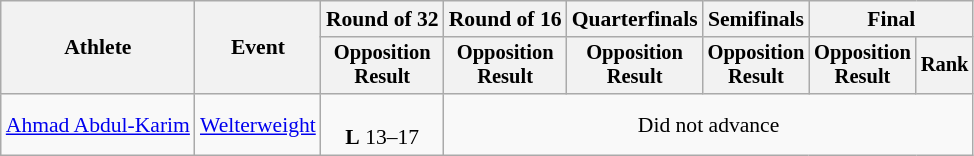<table class="wikitable" border="1" style="font-size:90%">
<tr>
<th rowspan="2">Athlete</th>
<th rowspan="2">Event</th>
<th>Round of 32</th>
<th>Round of 16</th>
<th>Quarterfinals</th>
<th>Semifinals</th>
<th colspan=2>Final</th>
</tr>
<tr style="font-size:95%">
<th>Opposition<br>Result</th>
<th>Opposition<br>Result</th>
<th>Opposition<br>Result</th>
<th>Opposition<br>Result</th>
<th>Opposition<br>Result</th>
<th>Rank</th>
</tr>
<tr align=center>
<td align=left><a href='#'>Ahmad Abdul-Karim</a></td>
<td align=left><a href='#'>Welterweight</a></td>
<td><br><strong>L</strong> 13–17</td>
<td colspan="5">Did not advance</td>
</tr>
</table>
